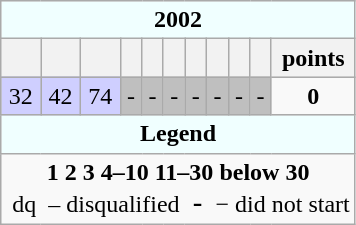<table class="wikitable" style="text-align: center">
<tr>
<td colspan="27" bgcolor="F0FFFF"><strong>2002</strong></td>
</tr>
<tr>
<th></th>
<th></th>
<th></th>
<th></th>
<th></th>
<th></th>
<th></th>
<th></th>
<th></th>
<th></th>
<th>points</th>
</tr>
<tr bgcolor="bfbfbf">
<td bgcolor="cfcfff">32</td>
<td bgcolor="cfcfff">42</td>
<td bgcolor="cfcfff">74</td>
<td>-</td>
<td>-</td>
<td>-</td>
<td>-</td>
<td>-</td>
<td>-</td>
<td>-</td>
<td bgcolor="f9f9f9"><strong>0</strong></td>
</tr>
<tr>
<td colspan="27" bgcolor="F0FFFF"><strong>Legend</strong></td>
</tr>
<tr>
<td colspan="27"><span><strong>1</strong></span> <span><strong>2</strong></span> <span><strong>3</strong></span> <span><strong>4–10</strong></span> <span><strong>11–30</strong></span> <span><strong>below 30</strong></span><br><span> dq </span> – disqualified <span><big> - </big></span> − did not start</td>
</tr>
</table>
